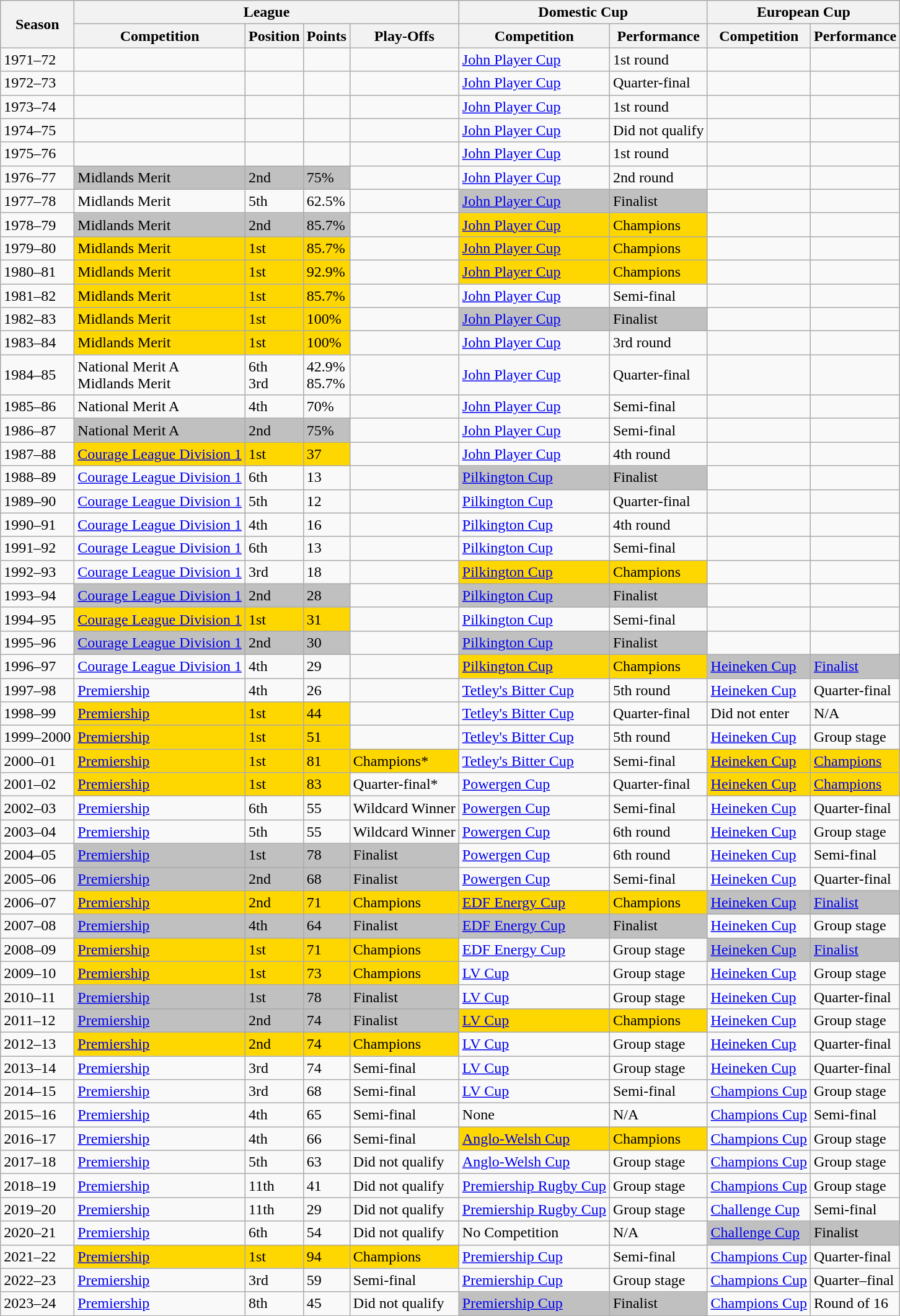<table class="wikitable">
<tr>
<th rowspan="2">Season</th>
<th colspan="4">League</th>
<th colspan="2">Domestic Cup</th>
<th colspan="2">European Cup</th>
</tr>
<tr>
<th>Competition</th>
<th>Position</th>
<th>Points</th>
<th>Play-Offs</th>
<th>Competition</th>
<th>Performance</th>
<th>Competition</th>
<th>Performance</th>
</tr>
<tr>
<td>1971–72</td>
<td></td>
<td></td>
<td></td>
<td></td>
<td><a href='#'>John Player Cup</a></td>
<td>1st round</td>
<td></td>
<td></td>
</tr>
<tr>
<td>1972–73</td>
<td></td>
<td></td>
<td></td>
<td></td>
<td><a href='#'>John Player Cup</a></td>
<td>Quarter-final</td>
<td></td>
<td></td>
</tr>
<tr>
<td>1973–74</td>
<td></td>
<td></td>
<td></td>
<td></td>
<td><a href='#'>John Player Cup</a></td>
<td>1st round</td>
<td></td>
<td></td>
</tr>
<tr>
<td>1974–75</td>
<td></td>
<td></td>
<td></td>
<td></td>
<td><a href='#'>John Player Cup</a></td>
<td>Did not qualify</td>
<td></td>
<td></td>
</tr>
<tr>
<td>1975–76</td>
<td></td>
<td></td>
<td></td>
<td></td>
<td><a href='#'>John Player Cup</a></td>
<td>1st round</td>
<td></td>
<td></td>
</tr>
<tr>
<td>1976–77</td>
<td style="background: silver">Midlands Merit</td>
<td style="background: silver">2nd</td>
<td style="background: silver">75%</td>
<td></td>
<td><a href='#'>John Player Cup</a></td>
<td>2nd round</td>
<td></td>
<td></td>
</tr>
<tr>
<td>1977–78</td>
<td>Midlands Merit</td>
<td>5th</td>
<td>62.5%</td>
<td></td>
<td style="background: silver"><a href='#'>John Player Cup</a></td>
<td style="background: silver">Finalist</td>
<td></td>
<td></td>
</tr>
<tr>
<td>1978–79</td>
<td style="background: silver">Midlands Merit</td>
<td style="background: silver">2nd</td>
<td style="background: silver">85.7%</td>
<td></td>
<td style="background: gold"><a href='#'>John Player Cup</a></td>
<td style="background: gold">Champions</td>
<td></td>
<td></td>
</tr>
<tr>
<td>1979–80</td>
<td style="background: gold">Midlands Merit</td>
<td style="background: gold">1st</td>
<td style="background: gold">85.7%</td>
<td></td>
<td style="background: gold"><a href='#'>John Player Cup</a></td>
<td style="background: gold">Champions</td>
<td></td>
<td></td>
</tr>
<tr>
<td>1980–81</td>
<td style="background: gold">Midlands Merit</td>
<td style="background: gold">1st</td>
<td style="background: gold">92.9%</td>
<td></td>
<td style="background: gold"><a href='#'>John Player Cup</a></td>
<td style="background: gold">Champions</td>
<td></td>
<td></td>
</tr>
<tr>
<td>1981–82</td>
<td style="background: gold">Midlands Merit</td>
<td style="background: gold">1st</td>
<td style="background: gold">85.7%</td>
<td></td>
<td><a href='#'>John Player Cup</a></td>
<td>Semi-final</td>
<td></td>
<td></td>
</tr>
<tr>
<td>1982–83</td>
<td style="background: gold">Midlands Merit</td>
<td style="background: gold">1st</td>
<td style="background: gold">100%</td>
<td></td>
<td style="background: silver"><a href='#'>John Player Cup</a></td>
<td style="background: silver">Finalist</td>
<td></td>
<td></td>
</tr>
<tr>
<td>1983–84</td>
<td style="background: gold">Midlands Merit</td>
<td style="background: gold">1st</td>
<td style="background: gold">100%</td>
<td></td>
<td><a href='#'>John Player Cup</a></td>
<td>3rd round</td>
<td></td>
<td></td>
</tr>
<tr>
<td>1984–85</td>
<td>National Merit A <br> Midlands Merit</td>
<td>6th <br> 3rd</td>
<td>42.9% <br> 85.7%</td>
<td></td>
<td><a href='#'>John Player Cup</a></td>
<td>Quarter-final</td>
<td></td>
<td></td>
</tr>
<tr>
<td>1985–86</td>
<td>National Merit A</td>
<td>4th</td>
<td>70%</td>
<td></td>
<td><a href='#'>John Player Cup</a></td>
<td>Semi-final</td>
<td></td>
<td></td>
</tr>
<tr>
<td>1986–87</td>
<td style="background: silver">National Merit A</td>
<td style="background: silver">2nd</td>
<td style="background: silver">75%</td>
<td></td>
<td><a href='#'>John Player Cup</a></td>
<td>Semi-final</td>
<td></td>
<td></td>
</tr>
<tr>
<td>1987–88</td>
<td style="background: gold"><a href='#'>Courage League Division 1</a></td>
<td style="background: gold">1st</td>
<td style="background: gold">37</td>
<td></td>
<td><a href='#'>John Player Cup</a></td>
<td>4th round</td>
<td></td>
<td></td>
</tr>
<tr>
<td>1988–89</td>
<td><a href='#'>Courage League Division 1</a></td>
<td>6th</td>
<td>13</td>
<td></td>
<td style="background: silver"><a href='#'>Pilkington Cup</a></td>
<td style="background: silver">Finalist</td>
<td></td>
<td></td>
</tr>
<tr>
<td>1989–90</td>
<td><a href='#'>Courage League Division 1</a></td>
<td>5th</td>
<td>12</td>
<td></td>
<td><a href='#'>Pilkington Cup</a></td>
<td>Quarter-final</td>
<td></td>
<td></td>
</tr>
<tr>
<td>1990–91</td>
<td><a href='#'>Courage League Division 1</a></td>
<td>4th</td>
<td>16</td>
<td></td>
<td><a href='#'>Pilkington Cup</a></td>
<td>4th round</td>
<td></td>
<td></td>
</tr>
<tr>
<td>1991–92</td>
<td><a href='#'>Courage League Division 1</a></td>
<td>6th</td>
<td>13</td>
<td></td>
<td><a href='#'>Pilkington Cup</a></td>
<td>Semi-final</td>
<td></td>
<td></td>
</tr>
<tr>
<td>1992–93</td>
<td><a href='#'>Courage League Division 1</a></td>
<td>3rd</td>
<td>18</td>
<td></td>
<td style="background: gold"><a href='#'>Pilkington Cup</a></td>
<td style="background: gold">Champions</td>
<td></td>
<td></td>
</tr>
<tr>
<td>1993–94</td>
<td style="background: silver"><a href='#'>Courage League Division 1</a></td>
<td style="background: silver">2nd</td>
<td style="background: silver">28</td>
<td></td>
<td style="background: silver"><a href='#'>Pilkington Cup</a></td>
<td style="background: silver">Finalist</td>
<td></td>
<td></td>
</tr>
<tr>
<td>1994–95</td>
<td style="background: gold"><a href='#'>Courage League Division 1</a></td>
<td style="background: gold">1st</td>
<td style="background: gold">31</td>
<td></td>
<td><a href='#'>Pilkington Cup</a></td>
<td>Semi-final</td>
<td></td>
<td></td>
</tr>
<tr>
<td>1995–96</td>
<td style="background: silver"><a href='#'>Courage League Division 1</a></td>
<td style="background: silver">2nd</td>
<td style="background: silver">30</td>
<td></td>
<td style="background: silver"><a href='#'>Pilkington Cup</a></td>
<td style="background: silver">Finalist</td>
<td></td>
<td></td>
</tr>
<tr>
<td>1996–97</td>
<td><a href='#'>Courage League Division 1</a></td>
<td>4th</td>
<td>29</td>
<td></td>
<td style="background: gold"><a href='#'>Pilkington Cup</a></td>
<td style="background: gold">Champions</td>
<td style="background: silver"><a href='#'>Heineken Cup</a></td>
<td style="background: silver"><a href='#'>Finalist</a></td>
</tr>
<tr>
<td>1997–98</td>
<td><a href='#'>Premiership</a></td>
<td>4th</td>
<td>26</td>
<td></td>
<td><a href='#'>Tetley's Bitter Cup</a></td>
<td>5th round</td>
<td><a href='#'>Heineken Cup</a></td>
<td>Quarter-final</td>
</tr>
<tr>
<td>1998–99</td>
<td style="background: gold"><a href='#'>Premiership</a></td>
<td style="background: gold">1st</td>
<td style="background: gold">44</td>
<td></td>
<td><a href='#'>Tetley's Bitter Cup</a></td>
<td>Quarter-final</td>
<td>Did not enter</td>
<td>N/A</td>
</tr>
<tr>
<td>1999–2000</td>
<td style="background: gold"><a href='#'>Premiership</a></td>
<td style="background: gold">1st</td>
<td style="background: gold">51</td>
<td></td>
<td><a href='#'>Tetley's Bitter Cup</a></td>
<td>5th round</td>
<td><a href='#'>Heineken Cup</a></td>
<td>Group stage</td>
</tr>
<tr>
<td>2000–01</td>
<td style="background: gold"><a href='#'>Premiership</a></td>
<td style="background: gold">1st</td>
<td style="background: gold">81</td>
<td style="background: gold">Champions*</td>
<td><a href='#'>Tetley's Bitter Cup</a></td>
<td>Semi-final</td>
<td style="background: gold"><a href='#'>Heineken Cup</a></td>
<td style="background: gold"><a href='#'>Champions</a></td>
</tr>
<tr>
<td>2001–02</td>
<td style="background: gold"><a href='#'>Premiership</a></td>
<td style="background: gold">1st</td>
<td style="background: gold">83</td>
<td>Quarter-final*</td>
<td><a href='#'>Powergen Cup</a></td>
<td>Quarter-final</td>
<td style="background: gold"><a href='#'>Heineken Cup</a></td>
<td style="background: gold"><a href='#'>Champions</a></td>
</tr>
<tr>
<td>2002–03</td>
<td><a href='#'>Premiership</a></td>
<td>6th</td>
<td>55</td>
<td>Wildcard Winner</td>
<td><a href='#'>Powergen Cup</a></td>
<td>Semi-final</td>
<td><a href='#'>Heineken Cup</a></td>
<td>Quarter-final</td>
</tr>
<tr>
<td>2003–04</td>
<td><a href='#'>Premiership</a></td>
<td>5th</td>
<td>55</td>
<td>Wildcard Winner</td>
<td><a href='#'>Powergen Cup</a></td>
<td>6th round</td>
<td><a href='#'>Heineken Cup</a></td>
<td>Group stage</td>
</tr>
<tr>
<td>2004–05</td>
<td style="background: silver"><a href='#'>Premiership</a></td>
<td style="background: silver">1st</td>
<td style="background: silver">78</td>
<td style="background: silver">Finalist</td>
<td><a href='#'>Powergen Cup</a></td>
<td>6th round</td>
<td><a href='#'>Heineken Cup</a></td>
<td>Semi-final</td>
</tr>
<tr>
<td>2005–06</td>
<td style="background: silver"><a href='#'>Premiership</a></td>
<td style="background: silver">2nd</td>
<td style="background: silver">68</td>
<td style="background: silver">Finalist</td>
<td><a href='#'>Powergen Cup</a></td>
<td>Semi-final</td>
<td><a href='#'>Heineken Cup</a></td>
<td>Quarter-final</td>
</tr>
<tr>
<td>2006–07</td>
<td style="background: gold"><a href='#'>Premiership</a></td>
<td style="background: gold">2nd</td>
<td style="background: gold">71</td>
<td style="background: gold">Champions</td>
<td style="background: gold"><a href='#'>EDF Energy Cup</a></td>
<td style="background: gold">Champions</td>
<td style="background: silver"><a href='#'>Heineken Cup</a></td>
<td style="background: silver"><a href='#'>Finalist</a></td>
</tr>
<tr>
<td>2007–08</td>
<td style="background: silver"><a href='#'>Premiership</a></td>
<td style="background: silver">4th</td>
<td style="background: silver">64</td>
<td style="background: silver">Finalist</td>
<td style="background: silver"><a href='#'>EDF Energy Cup</a></td>
<td style="background: silver">Finalist</td>
<td><a href='#'>Heineken Cup</a></td>
<td>Group stage</td>
</tr>
<tr>
<td>2008–09</td>
<td style="background: gold"><a href='#'>Premiership</a></td>
<td style="background: gold">1st</td>
<td style="background: gold">71</td>
<td style="background: gold">Champions</td>
<td><a href='#'>EDF Energy Cup</a></td>
<td>Group stage</td>
<td style="background: silver"><a href='#'>Heineken Cup</a></td>
<td style="background: silver"><a href='#'>Finalist</a></td>
</tr>
<tr>
<td>2009–10</td>
<td style="background: gold"><a href='#'>Premiership</a></td>
<td style="background: gold">1st</td>
<td style="background: gold">73</td>
<td style="background: gold">Champions</td>
<td><a href='#'>LV Cup</a></td>
<td>Group stage</td>
<td><a href='#'>Heineken Cup</a></td>
<td>Group stage</td>
</tr>
<tr>
<td>2010–11</td>
<td style="background: silver"><a href='#'>Premiership</a></td>
<td style="background: silver">1st</td>
<td style="background: silver">78</td>
<td style="background: silver">Finalist</td>
<td><a href='#'>LV Cup</a></td>
<td>Group stage</td>
<td><a href='#'>Heineken Cup</a></td>
<td>Quarter-final</td>
</tr>
<tr>
<td>2011–12</td>
<td style="background: silver"><a href='#'>Premiership</a></td>
<td style="background: silver">2nd</td>
<td style="background: silver">74</td>
<td style="background: silver">Finalist</td>
<td style="background: gold"><a href='#'>LV Cup</a></td>
<td style="background: gold">Champions</td>
<td><a href='#'>Heineken Cup</a></td>
<td>Group stage</td>
</tr>
<tr>
<td>2012–13</td>
<td style="background: gold"><a href='#'>Premiership</a></td>
<td style="background: gold">2nd</td>
<td style="background: gold">74</td>
<td style="background: gold">Champions</td>
<td><a href='#'>LV Cup</a></td>
<td>Group stage</td>
<td><a href='#'>Heineken Cup</a></td>
<td>Quarter-final</td>
</tr>
<tr>
<td>2013–14</td>
<td><a href='#'>Premiership</a></td>
<td>3rd</td>
<td>74</td>
<td>Semi-final</td>
<td><a href='#'>LV Cup</a></td>
<td>Group stage</td>
<td><a href='#'>Heineken Cup</a></td>
<td>Quarter-final</td>
</tr>
<tr>
<td>2014–15</td>
<td><a href='#'>Premiership</a></td>
<td>3rd</td>
<td>68</td>
<td>Semi-final</td>
<td><a href='#'>LV Cup</a></td>
<td>Semi-final</td>
<td><a href='#'>Champions Cup</a></td>
<td>Group stage</td>
</tr>
<tr>
<td>2015–16</td>
<td><a href='#'>Premiership</a></td>
<td>4th</td>
<td>65</td>
<td>Semi-final</td>
<td>None</td>
<td>N/A</td>
<td><a href='#'>Champions Cup</a></td>
<td>Semi-final</td>
</tr>
<tr>
<td>2016–17</td>
<td><a href='#'>Premiership</a></td>
<td>4th</td>
<td>66</td>
<td>Semi-final</td>
<td style="background: gold"><a href='#'>Anglo-Welsh Cup</a></td>
<td style="background: gold">Champions</td>
<td><a href='#'>Champions Cup</a></td>
<td>Group stage</td>
</tr>
<tr>
<td>2017–18</td>
<td><a href='#'>Premiership</a></td>
<td>5th</td>
<td>63</td>
<td>Did not qualify</td>
<td><a href='#'>Anglo-Welsh Cup</a></td>
<td>Group stage</td>
<td><a href='#'>Champions Cup</a></td>
<td>Group stage</td>
</tr>
<tr>
<td>2018–19</td>
<td><a href='#'>Premiership</a></td>
<td>11th</td>
<td>41</td>
<td>Did not qualify</td>
<td><a href='#'>Premiership Rugby Cup</a></td>
<td>Group stage</td>
<td><a href='#'>Champions Cup</a></td>
<td>Group stage</td>
</tr>
<tr>
<td>2019–20</td>
<td><a href='#'>Premiership</a></td>
<td>11th</td>
<td>29</td>
<td>Did not qualify</td>
<td><a href='#'>Premiership Rugby Cup</a></td>
<td>Group stage</td>
<td><a href='#'>Challenge Cup</a></td>
<td>Semi-final</td>
</tr>
<tr>
<td>2020–21</td>
<td><a href='#'>Premiership</a></td>
<td>6th</td>
<td>54</td>
<td>Did not qualify</td>
<td>No Competition</td>
<td>N/A</td>
<td style="background: silver"><a href='#'>Challenge Cup</a></td>
<td style="background: silver">Finalist</td>
</tr>
<tr>
<td>2021–22</td>
<td style="background: gold"><a href='#'>Premiership</a></td>
<td style="background: gold">1st</td>
<td style="background: gold">94</td>
<td style="background: gold">Champions</td>
<td><a href='#'>Premiership Cup</a></td>
<td>Semi-final</td>
<td><a href='#'>Champions Cup</a></td>
<td>Quarter-final</td>
</tr>
<tr>
<td>2022–23</td>
<td><a href='#'>Premiership</a></td>
<td>3rd</td>
<td>59</td>
<td>Semi-final</td>
<td><a href='#'>Premiership Cup</a></td>
<td>Group stage</td>
<td><a href='#'>Champions Cup</a></td>
<td>Quarter–final</td>
</tr>
<tr>
<td>2023–24</td>
<td><a href='#'>Premiership</a></td>
<td>8th</td>
<td>45</td>
<td>Did not qualify</td>
<td style="background: silver"><a href='#'>Premiership Cup</a></td>
<td style="background: silver">Finalist</td>
<td><a href='#'>Champions Cup</a></td>
<td>Round of 16</td>
</tr>
</table>
